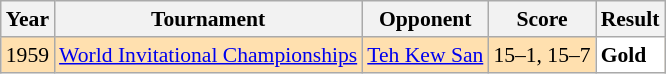<table class="sortable wikitable" style="font-size:90%;">
<tr>
<th>Year</th>
<th>Tournament</th>
<th>Opponent</th>
<th>Score</th>
<th>Result</th>
</tr>
<tr style="background:#FFE0AF">
<td align="center">1959</td>
<td align="left"><a href='#'>World Invitational Championships</a></td>
<td align="left"> <a href='#'>Teh Kew San</a></td>
<td align="left">15–1, 15–7</td>
<td style="text-align:left; background:white"> <strong>Gold</strong></td>
</tr>
</table>
